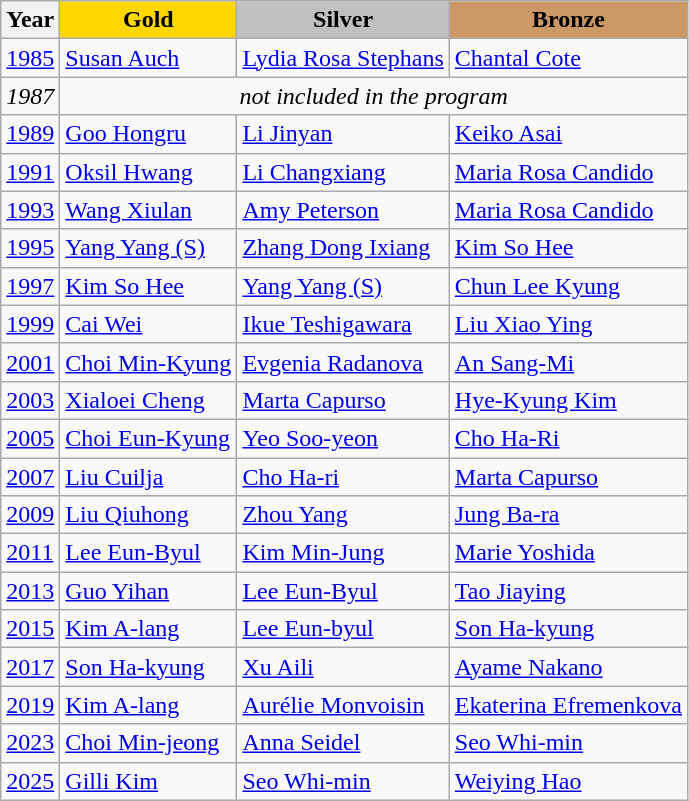<table class="wikitable">
<tr>
<th>Year</th>
<td align=center bgcolor=gold><strong>Gold</strong></td>
<td align=center bgcolor=silver><strong>Silver</strong></td>
<td align=center bgcolor=cc9966><strong>Bronze</strong></td>
</tr>
<tr>
<td><a href='#'>1985</a></td>
<td> <a href='#'>Susan Auch</a></td>
<td> <a href='#'>Lydia Rosa Stephans</a></td>
<td> <a href='#'>Chantal Cote</a></td>
</tr>
<tr>
<td><em>1987</em></td>
<td colspan=3 align=center><em>not included in the program</em></td>
</tr>
<tr>
<td><a href='#'>1989</a></td>
<td> <a href='#'>Goo Hongru</a></td>
<td> <a href='#'>Li Jinyan</a></td>
<td> <a href='#'>Keiko Asai</a></td>
</tr>
<tr>
<td><a href='#'>1991</a></td>
<td> <a href='#'>Oksil Hwang</a></td>
<td> <a href='#'>Li Changxiang</a></td>
<td> <a href='#'>Maria Rosa Candido</a></td>
</tr>
<tr>
<td><a href='#'>1993</a></td>
<td> <a href='#'>Wang Xiulan</a></td>
<td> <a href='#'>Amy Peterson</a></td>
<td> <a href='#'>Maria Rosa Candido</a></td>
</tr>
<tr>
<td><a href='#'>1995</a></td>
<td> <a href='#'>Yang Yang (S)</a></td>
<td> <a href='#'>Zhang Dong Ixiang</a></td>
<td> <a href='#'>Kim So Hee</a></td>
</tr>
<tr>
<td><a href='#'>1997</a></td>
<td> <a href='#'>Kim So Hee</a></td>
<td> <a href='#'>Yang Yang (S)</a></td>
<td> <a href='#'>Chun Lee Kyung</a></td>
</tr>
<tr>
<td><a href='#'>1999</a></td>
<td> <a href='#'>Cai Wei</a></td>
<td> <a href='#'>Ikue Teshigawara</a></td>
<td> <a href='#'>Liu Xiao Ying</a></td>
</tr>
<tr>
<td><a href='#'>2001</a></td>
<td> <a href='#'>Choi Min-Kyung</a></td>
<td> <a href='#'>Evgenia Radanova</a></td>
<td> <a href='#'>An Sang-Mi</a></td>
</tr>
<tr>
<td><a href='#'>2003</a></td>
<td> <a href='#'>Xialoei Cheng</a></td>
<td> <a href='#'>Marta Capurso</a></td>
<td> <a href='#'>Hye-Kyung Kim</a></td>
</tr>
<tr>
<td><a href='#'>2005</a></td>
<td> <a href='#'>Choi Eun-Kyung</a></td>
<td> <a href='#'>Yeo Soo-yeon</a></td>
<td> <a href='#'>Cho Ha-Ri</a></td>
</tr>
<tr>
<td><a href='#'>2007</a></td>
<td> <a href='#'>Liu Cuilja</a></td>
<td> <a href='#'>Cho Ha-ri</a></td>
<td> <a href='#'>Marta Capurso</a></td>
</tr>
<tr>
<td><a href='#'>2009</a></td>
<td> <a href='#'>Liu Qiuhong</a></td>
<td> <a href='#'>Zhou Yang</a></td>
<td> <a href='#'>Jung Ba-ra</a></td>
</tr>
<tr>
<td><a href='#'>2011</a></td>
<td> <a href='#'>Lee Eun-Byul</a></td>
<td> <a href='#'>Kim Min-Jung</a></td>
<td> <a href='#'>Marie Yoshida</a></td>
</tr>
<tr>
<td><a href='#'>2013</a></td>
<td> <a href='#'>Guo Yihan</a></td>
<td> <a href='#'>Lee Eun-Byul</a></td>
<td> <a href='#'>Tao Jiaying</a></td>
</tr>
<tr>
<td><a href='#'>2015</a></td>
<td> <a href='#'>Kim A-lang</a></td>
<td> <a href='#'>Lee Eun-byul</a></td>
<td> <a href='#'>Son Ha-kyung</a></td>
</tr>
<tr>
<td><a href='#'>2017</a></td>
<td> <a href='#'>Son Ha-kyung</a></td>
<td> <a href='#'>Xu Aili</a></td>
<td> <a href='#'>Ayame Nakano</a></td>
</tr>
<tr>
<td><a href='#'>2019</a></td>
<td> <a href='#'>Kim A-lang</a></td>
<td> <a href='#'>Aurélie Monvoisin</a></td>
<td> <a href='#'>Ekaterina Efremenkova</a></td>
</tr>
<tr>
<td><a href='#'>2023</a></td>
<td> <a href='#'>Choi Min-jeong</a></td>
<td> <a href='#'>Anna Seidel</a></td>
<td> <a href='#'>Seo Whi-min</a></td>
</tr>
<tr>
<td><a href='#'>2025</a></td>
<td> <a href='#'>Gilli Kim</a></td>
<td> <a href='#'>Seo Whi-min</a></td>
<td> <a href='#'>Weiying Hao</a></td>
</tr>
</table>
